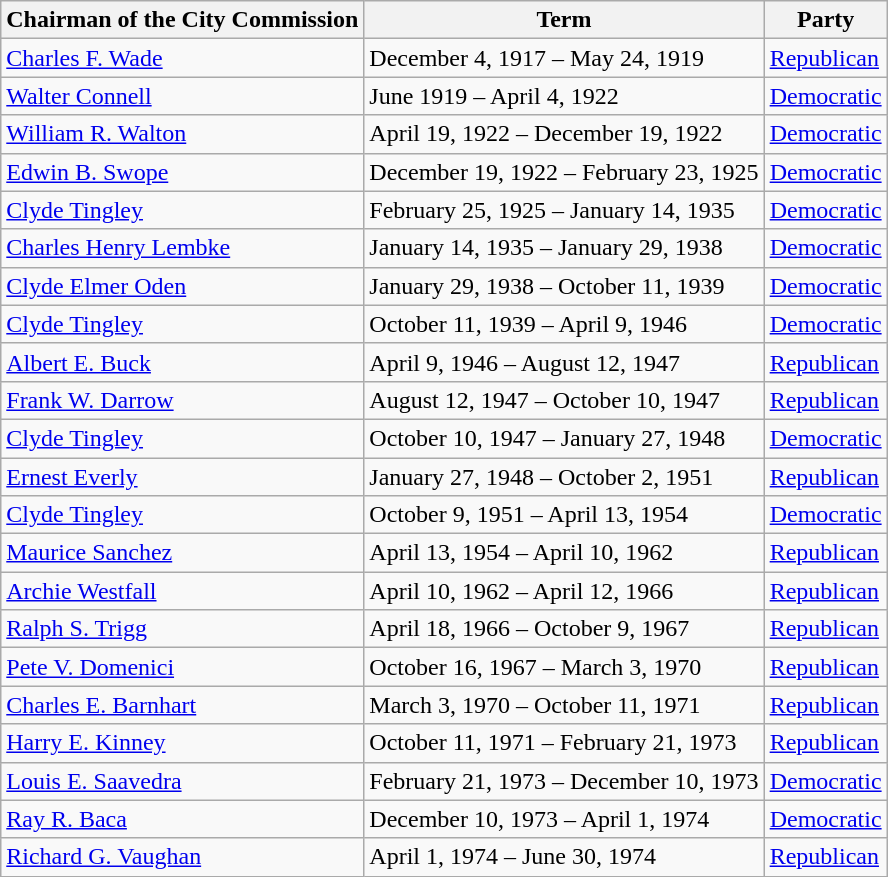<table class="wikitable">
<tr>
<th>Chairman of the City Commission</th>
<th>Term</th>
<th>Party</th>
</tr>
<tr>
<td><a href='#'>Charles F. Wade</a></td>
<td>December 4, 1917 – May 24, 1919</td>
<td><a href='#'>Republican</a></td>
</tr>
<tr>
<td><a href='#'>Walter Connell</a></td>
<td>June 1919 – April 4, 1922</td>
<td><a href='#'>Democratic</a></td>
</tr>
<tr>
<td><a href='#'>William R. Walton</a></td>
<td>April 19, 1922 – December 19, 1922</td>
<td><a href='#'>Democratic</a></td>
</tr>
<tr>
<td><a href='#'>Edwin B. Swope</a></td>
<td>December 19, 1922 – February 23, 1925</td>
<td><a href='#'>Democratic</a></td>
</tr>
<tr>
<td><a href='#'>Clyde Tingley</a></td>
<td>February 25, 1925 – January 14, 1935</td>
<td><a href='#'>Democratic</a></td>
</tr>
<tr>
<td><a href='#'>Charles Henry Lembke</a></td>
<td>January 14, 1935 – January 29, 1938</td>
<td><a href='#'>Democratic</a></td>
</tr>
<tr>
<td><a href='#'>Clyde Elmer Oden</a></td>
<td>January 29, 1938 – October 11, 1939</td>
<td><a href='#'>Democratic</a></td>
</tr>
<tr>
<td><a href='#'>Clyde Tingley</a></td>
<td>October 11, 1939 – April 9, 1946</td>
<td><a href='#'>Democratic</a></td>
</tr>
<tr>
<td><a href='#'>Albert E. Buck</a></td>
<td>April 9, 1946 – August 12, 1947</td>
<td><a href='#'>Republican</a></td>
</tr>
<tr>
<td><a href='#'>Frank W. Darrow</a></td>
<td>August 12, 1947 – October 10, 1947</td>
<td><a href='#'>Republican</a></td>
</tr>
<tr>
<td><a href='#'>Clyde Tingley</a></td>
<td>October 10, 1947 – January 27, 1948</td>
<td><a href='#'>Democratic</a></td>
</tr>
<tr>
<td><a href='#'>Ernest Everly</a></td>
<td>January 27, 1948 – October 2, 1951</td>
<td><a href='#'>Republican</a></td>
</tr>
<tr>
<td><a href='#'>Clyde Tingley</a></td>
<td>October 9, 1951 – April 13, 1954</td>
<td><a href='#'>Democratic</a></td>
</tr>
<tr>
<td><a href='#'>Maurice Sanchez</a></td>
<td>April 13, 1954 – April 10, 1962</td>
<td><a href='#'>Republican</a></td>
</tr>
<tr>
<td><a href='#'>Archie Westfall</a></td>
<td>April 10, 1962 – April 12, 1966</td>
<td><a href='#'>Republican</a></td>
</tr>
<tr>
<td><a href='#'>Ralph S. Trigg</a></td>
<td>April 18, 1966 – October 9, 1967</td>
<td><a href='#'>Republican</a></td>
</tr>
<tr>
<td><a href='#'>Pete V. Domenici</a></td>
<td>October 16, 1967 – March 3, 1970</td>
<td><a href='#'>Republican</a></td>
</tr>
<tr>
<td><a href='#'>Charles E. Barnhart</a></td>
<td>March 3, 1970 – October 11, 1971</td>
<td><a href='#'>Republican</a></td>
</tr>
<tr>
<td><a href='#'>Harry E. Kinney</a></td>
<td>October 11, 1971 – February 21, 1973</td>
<td><a href='#'>Republican</a></td>
</tr>
<tr>
<td><a href='#'>Louis E. Saavedra</a></td>
<td>February 21, 1973 – December 10, 1973</td>
<td><a href='#'>Democratic</a></td>
</tr>
<tr>
<td><a href='#'>Ray R. Baca</a></td>
<td>December 10, 1973 – April 1, 1974</td>
<td><a href='#'>Democratic</a></td>
</tr>
<tr>
<td><a href='#'>Richard G. Vaughan</a></td>
<td>April 1, 1974 – June 30, 1974</td>
<td><a href='#'>Republican</a></td>
</tr>
</table>
